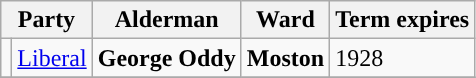<table class="wikitable">
<tr>
<th colspan="2">Party</th>
<th>Alderman</th>
<th>Ward</th>
<th>Term expires</th>
</tr>
<tr>
<td style="background-color:"></td>
<td><a href='#'>Liberal</a></td>
<td><strong>George Oddy</strong></td>
<td><strong>Moston</strong></td>
<td>1928</td>
</tr>
<tr>
</tr>
</table>
